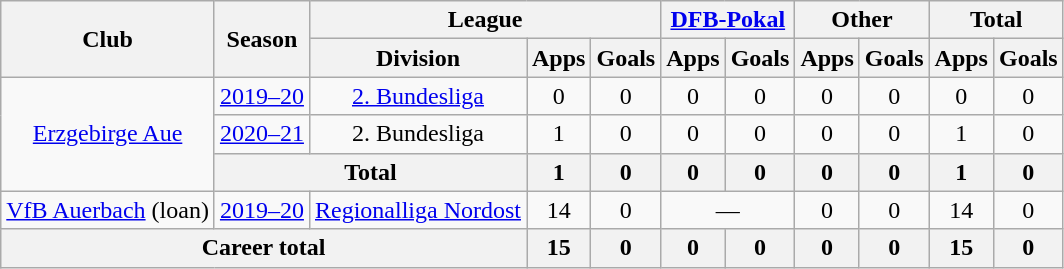<table class="wikitable" style="text-align: center">
<tr>
<th rowspan="2">Club</th>
<th rowspan="2">Season</th>
<th colspan="3">League</th>
<th colspan="2"><a href='#'>DFB-Pokal</a></th>
<th colspan="2">Other</th>
<th colspan="2">Total</th>
</tr>
<tr>
<th>Division</th>
<th>Apps</th>
<th>Goals</th>
<th>Apps</th>
<th>Goals</th>
<th>Apps</th>
<th>Goals</th>
<th>Apps</th>
<th>Goals</th>
</tr>
<tr>
<td rowspan="3"><a href='#'>Erzgebirge Aue</a></td>
<td><a href='#'>2019–20</a></td>
<td><a href='#'>2. Bundesliga</a></td>
<td>0</td>
<td>0</td>
<td>0</td>
<td>0</td>
<td>0</td>
<td>0</td>
<td>0</td>
<td>0</td>
</tr>
<tr>
<td><a href='#'>2020–21</a></td>
<td>2. Bundesliga</td>
<td>1</td>
<td>0</td>
<td>0</td>
<td>0</td>
<td>0</td>
<td>0</td>
<td>1</td>
<td>0</td>
</tr>
<tr>
<th colspan="2">Total</th>
<th>1</th>
<th>0</th>
<th>0</th>
<th>0</th>
<th>0</th>
<th>0</th>
<th>1</th>
<th>0</th>
</tr>
<tr>
<td><a href='#'>VfB Auerbach</a> (loan)</td>
<td><a href='#'>2019–20</a></td>
<td><a href='#'>Regionalliga Nordost</a></td>
<td>14</td>
<td>0</td>
<td colspan="2">—</td>
<td>0</td>
<td>0</td>
<td>14</td>
<td>0</td>
</tr>
<tr>
<th colspan="3">Career total</th>
<th>15</th>
<th>0</th>
<th>0</th>
<th>0</th>
<th>0</th>
<th>0</th>
<th>15</th>
<th>0</th>
</tr>
</table>
